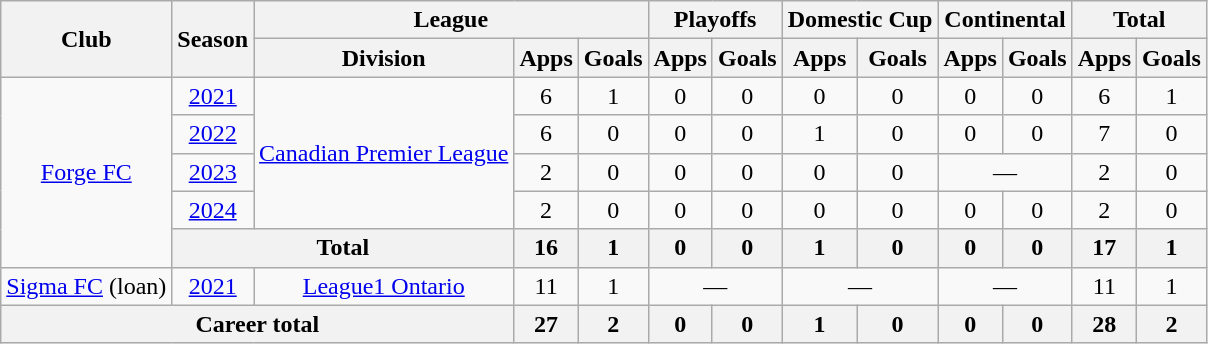<table class="wikitable" style="text-align:center">
<tr>
<th rowspan="2">Club</th>
<th rowspan="2">Season</th>
<th colspan="3">League</th>
<th colspan="2">Playoffs</th>
<th colspan="2">Domestic Cup</th>
<th colspan="2">Continental</th>
<th colspan="2">Total</th>
</tr>
<tr>
<th>Division</th>
<th>Apps</th>
<th>Goals</th>
<th>Apps</th>
<th>Goals</th>
<th>Apps</th>
<th>Goals</th>
<th>Apps</th>
<th>Goals</th>
<th>Apps</th>
<th>Goals</th>
</tr>
<tr>
<td rowspan=5><a href='#'>Forge FC</a></td>
<td><a href='#'>2021</a></td>
<td rowspan=4><a href='#'>Canadian Premier League</a></td>
<td>6</td>
<td>1</td>
<td>0</td>
<td>0</td>
<td>0</td>
<td>0</td>
<td>0</td>
<td>0</td>
<td>6</td>
<td>1</td>
</tr>
<tr>
<td><a href='#'>2022</a></td>
<td>6</td>
<td>0</td>
<td>0</td>
<td>0</td>
<td>1</td>
<td>0</td>
<td>0</td>
<td>0</td>
<td>7</td>
<td>0</td>
</tr>
<tr>
<td><a href='#'>2023</a></td>
<td>2</td>
<td>0</td>
<td>0</td>
<td>0</td>
<td>0</td>
<td>0</td>
<td colspan=2>—</td>
<td>2</td>
<td>0</td>
</tr>
<tr>
<td><a href='#'>2024</a></td>
<td>2</td>
<td>0</td>
<td>0</td>
<td>0</td>
<td>0</td>
<td>0</td>
<td>0</td>
<td>0</td>
<td>2</td>
<td>0</td>
</tr>
<tr>
<th colspan="2">Total</th>
<th>16</th>
<th>1</th>
<th>0</th>
<th>0</th>
<th>1</th>
<th>0</th>
<th>0</th>
<th>0</th>
<th>17</th>
<th>1</th>
</tr>
<tr>
<td><a href='#'>Sigma FC</a> (loan)</td>
<td><a href='#'>2021</a></td>
<td><a href='#'>League1 Ontario</a></td>
<td>11</td>
<td>1</td>
<td colspan=2>—</td>
<td colspan=2>—</td>
<td colspan=2>—</td>
<td>11</td>
<td>1</td>
</tr>
<tr>
<th colspan="3">Career total</th>
<th>27</th>
<th>2</th>
<th>0</th>
<th>0</th>
<th>1</th>
<th>0</th>
<th>0</th>
<th>0</th>
<th>28</th>
<th>2</th>
</tr>
</table>
